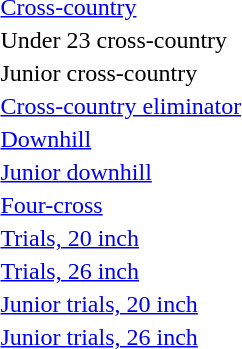<table>
<tr>
<td><a href='#'>Cross-country</a><br></td>
<td></td>
<td></td>
<td></td>
</tr>
<tr>
<td>Under 23 cross-country</td>
<td></td>
<td></td>
<td></td>
</tr>
<tr>
<td>Junior cross-country</td>
<td></td>
<td></td>
<td></td>
</tr>
<tr>
<td><a href='#'>Cross-country eliminator</a><br></td>
<td></td>
<td></td>
<td></td>
</tr>
<tr>
<td><a href='#'>Downhill</a><br></td>
<td></td>
<td></td>
<td></td>
</tr>
<tr>
<td><a href='#'>Junior downhill</a></td>
<td></td>
<td></td>
<td></td>
</tr>
<tr>
<td><a href='#'>Four-cross</a><br></td>
<td></td>
<td></td>
<td></td>
</tr>
<tr>
<td><a href='#'>Trials, 20 inch</a><br></td>
<td></td>
<td></td>
<td></td>
</tr>
<tr>
<td><a href='#'>Trials, 26 inch</a><br></td>
<td></td>
<td></td>
<td></td>
</tr>
<tr>
<td><a href='#'>Junior trials, 20 inch</a></td>
<td></td>
<td></td>
<td></td>
</tr>
<tr>
<td><a href='#'>Junior trials, 26 inch</a></td>
<td></td>
<td></td>
<td></td>
</tr>
</table>
